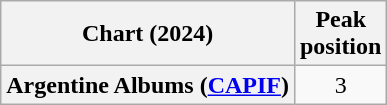<table class="wikitable sortable plainrowheaders" style="text-align:center;">
<tr>
<th scope="col">Chart (2024)</th>
<th scope="col">Peak<br>position</th>
</tr>
<tr>
<th scope="row">Argentine Albums (<a href='#'>CAPIF</a>)</th>
<td>3</td>
</tr>
</table>
